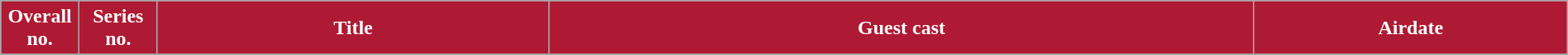<table class="wikitable plainrowheaders" style="width:100%;">
<tr style="background:#AE1A33;color:#fff">
<th style="background:#AE1A33;color:#fff" width=5%>Overall no.</th>
<th style="background:#AE1A33;color:#fff" width=5%>Series no.</th>
<th style="background:#AE1A33;color:#fff" width=25%>Title</th>
<th style="background:#AE1A33;color:#fff" width=45%>Guest cast</th>
<th style="background:#AE1A33;color:#fff" width=20%>Airdate</th>
</tr>
<tr>
</tr>
</table>
